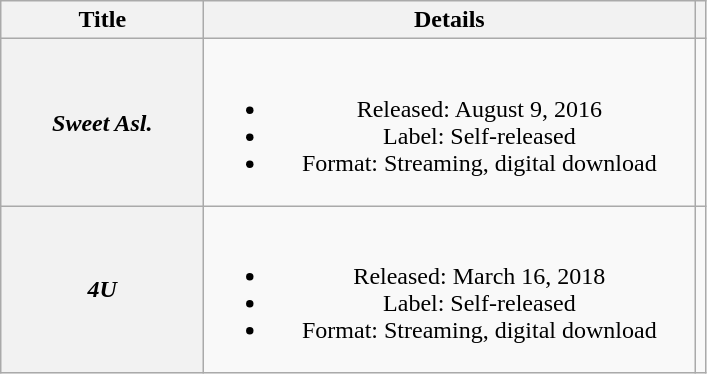<table class="wikitable plainrowheaders" style="text-align:center;">
<tr>
<th scope="col" style="width:8em;">Title</th>
<th scope="col" style="width:20em;">Details</th>
<th></th>
</tr>
<tr>
<th scope="row"><em>Sweet Asl.</em></th>
<td><br><ul><li>Released: August 9, 2016</li><li>Label: Self-released</li><li>Format: Streaming, digital download</li></ul></td>
<td></td>
</tr>
<tr>
<th scope="row"><em>4U</em></th>
<td><br><ul><li>Released: March 16, 2018</li><li>Label: Self-released</li><li>Format: Streaming, digital download</li></ul></td>
<td></td>
</tr>
</table>
